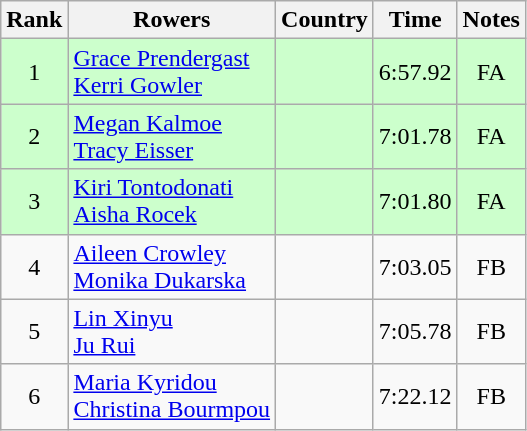<table class="wikitable" style="text-align:center">
<tr>
<th>Rank</th>
<th>Rowers</th>
<th>Country</th>
<th>Time</th>
<th>Notes</th>
</tr>
<tr bgcolor=ccffcc>
<td>1</td>
<td align="left"><a href='#'>Grace Prendergast</a><br><a href='#'>Kerri Gowler</a></td>
<td align="left"></td>
<td>6:57.92</td>
<td>FA</td>
</tr>
<tr bgcolor=ccffcc>
<td>2</td>
<td align="left"><a href='#'>Megan Kalmoe</a><br><a href='#'>Tracy Eisser</a></td>
<td align="left"></td>
<td>7:01.78</td>
<td>FA</td>
</tr>
<tr bgcolor=ccffcc>
<td>3</td>
<td align="left"><a href='#'>Kiri Tontodonati</a><br><a href='#'>Aisha Rocek</a></td>
<td align="left"></td>
<td>7:01.80</td>
<td>FA</td>
</tr>
<tr>
<td>4</td>
<td align="left"><a href='#'>Aileen Crowley</a><br><a href='#'>Monika Dukarska</a></td>
<td align="left"></td>
<td>7:03.05</td>
<td>FB</td>
</tr>
<tr>
<td>5</td>
<td align="left"><a href='#'>Lin Xinyu</a><br><a href='#'>Ju Rui</a></td>
<td align="left"></td>
<td>7:05.78</td>
<td>FB</td>
</tr>
<tr>
<td>6</td>
<td align="left"><a href='#'>Maria Kyridou</a><br><a href='#'>Christina Bourmpou</a></td>
<td align="left"></td>
<td>7:22.12</td>
<td>FB</td>
</tr>
</table>
